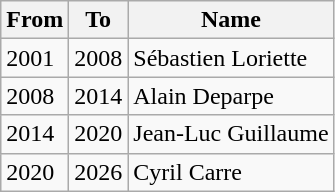<table class="wikitable">
<tr>
<th>From</th>
<th>To</th>
<th>Name</th>
</tr>
<tr>
<td>2001</td>
<td>2008</td>
<td>Sébastien Loriette</td>
</tr>
<tr>
<td>2008</td>
<td>2014</td>
<td>Alain Deparpe</td>
</tr>
<tr>
<td>2014</td>
<td>2020</td>
<td>Jean-Luc Guillaume</td>
</tr>
<tr>
<td>2020</td>
<td>2026</td>
<td>Cyril Carre</td>
</tr>
</table>
